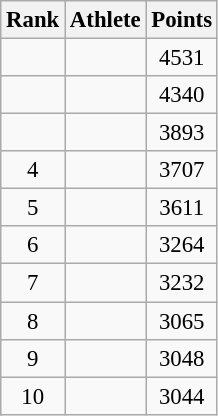<table class="wikitable" style="font-size:95%; text-align:center;">
<tr>
<th>Rank</th>
<th>Athlete</th>
<th>Points</th>
</tr>
<tr>
<td></td>
<td align=left></td>
<td align="center">4531</td>
</tr>
<tr>
<td></td>
<td align=left></td>
<td align="center">4340</td>
</tr>
<tr>
<td></td>
<td align=left></td>
<td align="center">3893</td>
</tr>
<tr>
<td>4</td>
<td align=left></td>
<td align="center">3707</td>
</tr>
<tr>
<td>5</td>
<td align=left></td>
<td align="center">3611</td>
</tr>
<tr>
<td>6</td>
<td align=left></td>
<td align="center">3264</td>
</tr>
<tr>
<td>7</td>
<td align=left></td>
<td align="center">3232</td>
</tr>
<tr>
<td>8</td>
<td align=left></td>
<td align="center">3065</td>
</tr>
<tr>
<td>9</td>
<td align=left></td>
<td align="center">3048</td>
</tr>
<tr>
<td>10</td>
<td align=left></td>
<td align="center">3044</td>
</tr>
</table>
